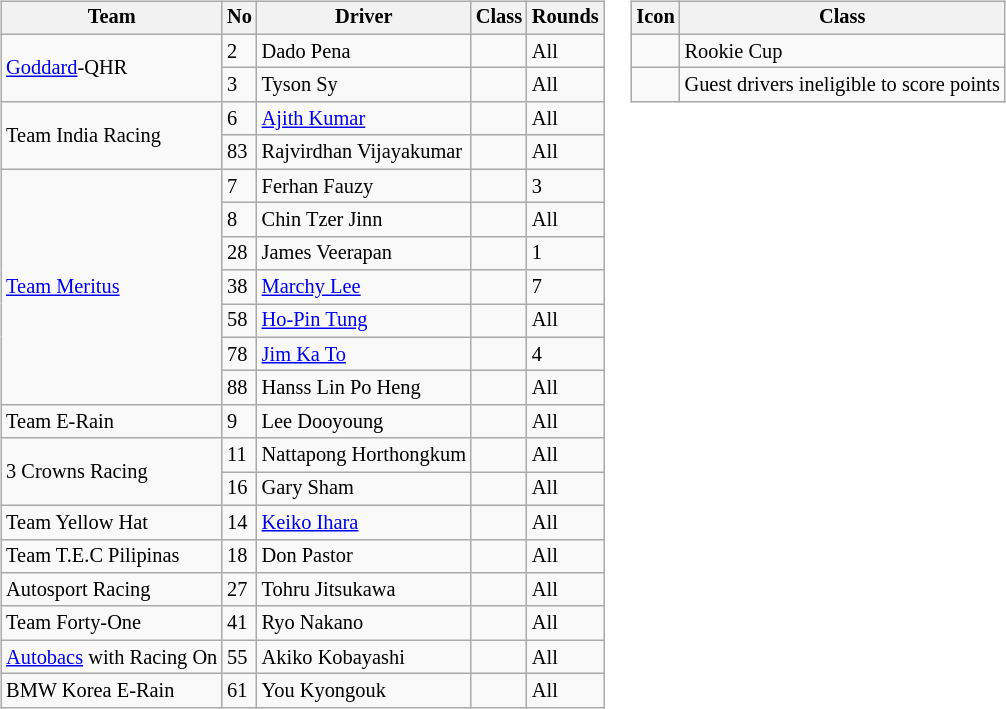<table>
<tr>
<td><br><table class="wikitable" style="font-size: 85%">
<tr>
<th>Team</th>
<th>No</th>
<th>Driver</th>
<th>Class</th>
<th>Rounds</th>
</tr>
<tr>
<td rowspan=2> <a href='#'>Goddard</a>-QHR</td>
<td>2</td>
<td> Dado Pena</td>
<td style="text-align:center"></td>
<td>All</td>
</tr>
<tr>
<td>3</td>
<td> Tyson Sy</td>
<td style="text-align:center"></td>
<td>All</td>
</tr>
<tr>
<td rowspan=2> Team India Racing</td>
<td>6</td>
<td> <a href='#'>Ajith Kumar</a></td>
<td></td>
<td>All</td>
</tr>
<tr>
<td>83</td>
<td> Rajvirdhan Vijayakumar</td>
<td style="text-align:center"></td>
<td>All</td>
</tr>
<tr>
<td rowspan=7> <a href='#'>Team Meritus</a></td>
<td>7</td>
<td> Ferhan Fauzy</td>
<td></td>
<td>3</td>
</tr>
<tr>
<td>8</td>
<td> Chin Tzer Jinn</td>
<td style="text-align:center"></td>
<td>All</td>
</tr>
<tr>
<td>28</td>
<td> James Veerapan</td>
<td style="text-align:center"></td>
<td>1</td>
</tr>
<tr>
<td>38</td>
<td> <a href='#'>Marchy Lee</a></td>
<td></td>
<td>7</td>
</tr>
<tr>
<td>58</td>
<td> <a href='#'>Ho-Pin Tung</a></td>
<td></td>
<td>All</td>
</tr>
<tr>
<td>78</td>
<td> <a href='#'>Jim Ka To</a></td>
<td></td>
<td>4</td>
</tr>
<tr>
<td>88</td>
<td> Hanss Lin Po Heng</td>
<td></td>
<td>All</td>
</tr>
<tr>
<td> Team E-Rain</td>
<td>9</td>
<td> Lee Dooyoung</td>
<td></td>
<td>All</td>
</tr>
<tr>
<td rowspan=2> 3 Crowns Racing</td>
<td>11</td>
<td> Nattapong Horthongkum</td>
<td></td>
<td>All</td>
</tr>
<tr>
<td>16</td>
<td> Gary Sham</td>
<td></td>
<td>All</td>
</tr>
<tr>
<td> Team Yellow Hat</td>
<td>14</td>
<td> <a href='#'>Keiko Ihara</a></td>
<td></td>
<td>All</td>
</tr>
<tr>
<td> Team T.E.C Pilipinas</td>
<td>18</td>
<td> Don Pastor</td>
<td style="text-align:center"></td>
<td>All</td>
</tr>
<tr>
<td> Autosport Racing</td>
<td>27</td>
<td> Tohru Jitsukawa</td>
<td></td>
<td>All</td>
</tr>
<tr>
<td> Team Forty-One</td>
<td>41</td>
<td> Ryo Nakano</td>
<td style="text-align:center"></td>
<td>All</td>
</tr>
<tr>
<td> <a href='#'>Autobacs</a> with Racing On</td>
<td>55</td>
<td> Akiko Kobayashi</td>
<td></td>
<td>All</td>
</tr>
<tr>
<td> BMW Korea E-Rain</td>
<td>61</td>
<td> You Kyongouk</td>
<td style="text-align:center"></td>
<td>All</td>
</tr>
</table>
</td>
<td style="vertical-align:top"><br><table class="wikitable" style="font-size: 85%">
<tr>
<th>Icon</th>
<th>Class</th>
</tr>
<tr>
<td style="text-align:center"></td>
<td>Rookie Cup</td>
</tr>
<tr>
<td style="text-align:center"></td>
<td>Guest drivers ineligible to score points</td>
</tr>
</table>
</td>
</tr>
</table>
